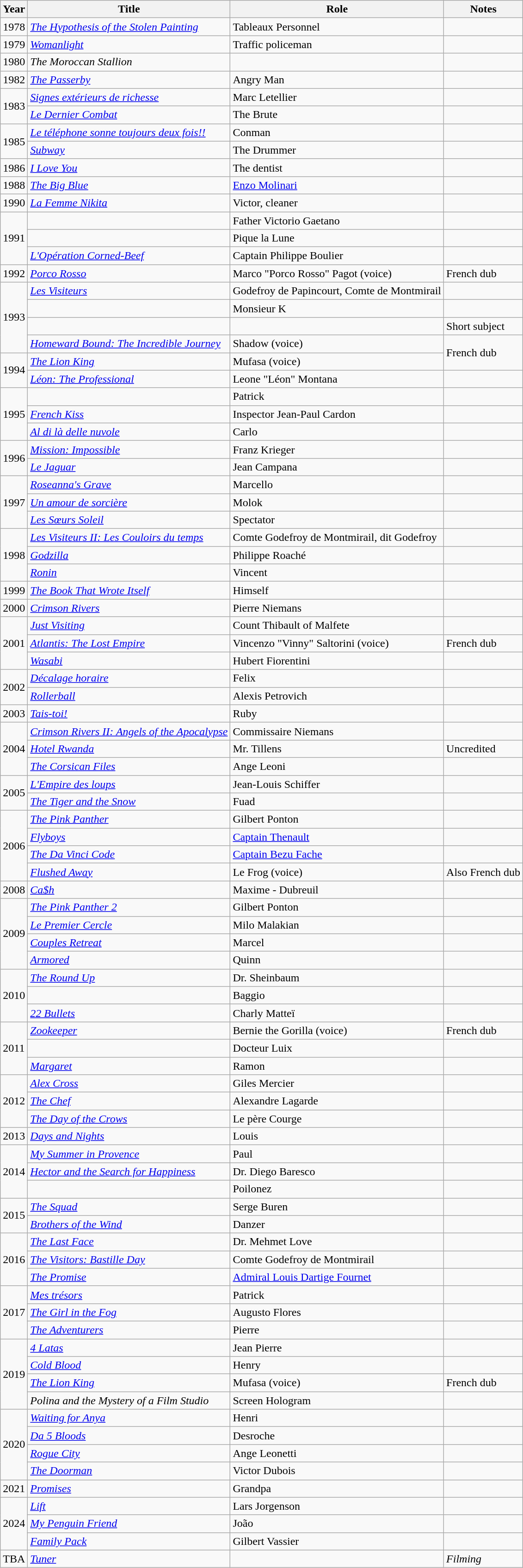<table class="wikitable sortable">
<tr>
<th>Year</th>
<th>Title</th>
<th>Role</th>
<th>Notes</th>
</tr>
<tr>
<td>1978</td>
<td><em><a href='#'>The Hypothesis of the Stolen Painting</a></em></td>
<td>Tableaux Personnel</td>
<td></td>
</tr>
<tr>
<td>1979</td>
<td><em><a href='#'>Womanlight</a></em></td>
<td>Traffic policeman</td>
<td></td>
</tr>
<tr>
<td>1980</td>
<td><em>The Moroccan Stallion</em></td>
<td></td>
<td></td>
</tr>
<tr>
<td>1982</td>
<td><em><a href='#'>The Passerby</a></em></td>
<td>Angry Man</td>
<td></td>
</tr>
<tr>
<td rowspan=2>1983</td>
<td><em><a href='#'>Signes extérieurs de richesse</a></em></td>
<td>Marc Letellier</td>
<td></td>
</tr>
<tr>
<td><em><a href='#'>Le Dernier Combat</a></em></td>
<td>The Brute</td>
<td></td>
</tr>
<tr>
<td rowspan=2>1985</td>
<td><em><a href='#'>Le téléphone sonne toujours deux fois!!</a></em></td>
<td>Conman</td>
<td></td>
</tr>
<tr>
<td><em><a href='#'>Subway</a></em></td>
<td>The Drummer</td>
<td></td>
</tr>
<tr>
<td>1986</td>
<td><em><a href='#'>I Love You</a></em></td>
<td>The dentist</td>
<td></td>
</tr>
<tr>
<td>1988</td>
<td><em><a href='#'>The Big Blue</a></em></td>
<td><a href='#'>Enzo Molinari</a></td>
<td></td>
</tr>
<tr>
<td>1990</td>
<td><em><a href='#'>La Femme Nikita</a></em></td>
<td>Victor, cleaner</td>
<td></td>
</tr>
<tr>
<td rowspan=3>1991</td>
<td></td>
<td>Father Victorio Gaetano</td>
<td></td>
</tr>
<tr>
<td></td>
<td>Pique la Lune</td>
<td></td>
</tr>
<tr>
<td><em><a href='#'>L'Opération Corned-Beef</a></em></td>
<td>Captain Philippe Boulier</td>
<td></td>
</tr>
<tr>
<td>1992</td>
<td><em><a href='#'>Porco Rosso</a></em></td>
<td>Marco "Porco Rosso" Pagot (voice)</td>
<td>French dub</td>
</tr>
<tr>
<td rowspan=4>1993</td>
<td><em><a href='#'>Les Visiteurs</a></em></td>
<td>Godefroy de Papincourt, Comte de Montmirail</td>
<td></td>
</tr>
<tr>
<td></td>
<td>Monsieur K</td>
<td></td>
</tr>
<tr>
<td></td>
<td></td>
<td>Short subject</td>
</tr>
<tr>
<td><em><a href='#'>Homeward Bound: The Incredible Journey</a></em></td>
<td>Shadow (voice)</td>
<td rowspan="2">French dub</td>
</tr>
<tr>
<td rowspan=2>1994</td>
<td><em><a href='#'>The Lion King</a></em></td>
<td>Mufasa (voice)</td>
</tr>
<tr>
<td><em><a href='#'>Léon: The Professional</a></em></td>
<td>Leone "Léon" Montana</td>
<td></td>
</tr>
<tr>
<td rowspan=3>1995</td>
<td></td>
<td>Patrick</td>
<td></td>
</tr>
<tr>
<td><em><a href='#'>French Kiss</a></em></td>
<td>Inspector Jean-Paul Cardon</td>
<td></td>
</tr>
<tr>
<td><em><a href='#'>Al di là delle nuvole</a></em></td>
<td>Carlo</td>
<td></td>
</tr>
<tr>
<td rowspan=2>1996</td>
<td><em><a href='#'>Mission: Impossible</a></em></td>
<td>Franz Krieger</td>
<td></td>
</tr>
<tr>
<td><em><a href='#'>Le Jaguar</a></em></td>
<td>Jean Campana</td>
<td></td>
</tr>
<tr>
<td rowspan=3>1997</td>
<td><em><a href='#'>Roseanna's Grave</a></em></td>
<td>Marcello</td>
<td></td>
</tr>
<tr>
<td><em><a href='#'>Un amour de sorcière</a></em></td>
<td>Molok</td>
<td></td>
</tr>
<tr>
<td><em><a href='#'>Les Sœurs Soleil</a></em></td>
<td>Spectator</td>
<td></td>
</tr>
<tr>
<td rowspan=3>1998</td>
<td><em><a href='#'>Les Visiteurs II: Les Couloirs du temps</a></em></td>
<td>Comte Godefroy de Montmirail, dit Godefroy</td>
<td></td>
</tr>
<tr>
<td><em><a href='#'>Godzilla</a></em></td>
<td>Philippe Roaché</td>
<td></td>
</tr>
<tr>
<td><em><a href='#'>Ronin</a></em></td>
<td>Vincent</td>
<td></td>
</tr>
<tr>
<td>1999</td>
<td><em><a href='#'>The Book That Wrote Itself</a></em></td>
<td>Himself</td>
<td></td>
</tr>
<tr>
<td>2000</td>
<td><em><a href='#'>Crimson Rivers</a></em></td>
<td>Pierre Niemans</td>
<td></td>
</tr>
<tr>
<td rowspan=3>2001</td>
<td><em><a href='#'>Just Visiting</a></em></td>
<td>Count Thibault of Malfete</td>
<td></td>
</tr>
<tr>
<td><em><a href='#'>Atlantis: The Lost Empire</a></em></td>
<td>Vincenzo "Vinny" Saltorini (voice)</td>
<td>French dub</td>
</tr>
<tr>
<td><em><a href='#'>Wasabi</a></em></td>
<td>Hubert Fiorentini</td>
<td></td>
</tr>
<tr>
<td rowspan=2>2002</td>
<td><em><a href='#'>Décalage horaire</a></em></td>
<td>Felix</td>
<td></td>
</tr>
<tr>
<td><em><a href='#'>Rollerball</a></em></td>
<td>Alexis Petrovich</td>
<td></td>
</tr>
<tr>
<td>2003</td>
<td><em><a href='#'>Tais-toi!</a></em></td>
<td>Ruby</td>
<td></td>
</tr>
<tr>
<td rowspan=3>2004</td>
<td><em><a href='#'>Crimson Rivers II: Angels of the Apocalypse</a></em></td>
<td>Commissaire Niemans</td>
<td></td>
</tr>
<tr>
<td><em><a href='#'>Hotel Rwanda</a></em></td>
<td>Mr. Tillens</td>
<td>Uncredited</td>
</tr>
<tr>
<td><em><a href='#'>The Corsican Files</a></em></td>
<td>Ange Leoni</td>
<td></td>
</tr>
<tr>
<td rowspan=2>2005</td>
<td><em><a href='#'>L'Empire des loups</a></em></td>
<td>Jean-Louis Schiffer</td>
<td></td>
</tr>
<tr>
<td><em><a href='#'>The Tiger and the Snow</a></em></td>
<td>Fuad</td>
<td></td>
</tr>
<tr>
<td rowspan=4>2006</td>
<td><em><a href='#'>The Pink Panther</a></em></td>
<td>Gilbert Ponton</td>
<td></td>
</tr>
<tr>
<td><em><a href='#'>Flyboys</a></em></td>
<td><a href='#'>Captain Thenault</a></td>
<td></td>
</tr>
<tr>
<td><em><a href='#'>The Da Vinci Code</a></em></td>
<td><a href='#'>Captain Bezu Fache</a></td>
<td></td>
</tr>
<tr>
<td><em><a href='#'>Flushed Away</a></em></td>
<td>Le Frog (voice)</td>
<td>Also French dub</td>
</tr>
<tr>
<td>2008</td>
<td><em><a href='#'>Ca$h</a></em></td>
<td>Maxime - Dubreuil</td>
<td></td>
</tr>
<tr>
<td rowspan=4>2009</td>
<td><em><a href='#'>The Pink Panther 2</a></em></td>
<td>Gilbert Ponton</td>
<td></td>
</tr>
<tr>
<td><em><a href='#'>Le Premier Cercle</a></em></td>
<td>Milo Malakian</td>
<td></td>
</tr>
<tr>
<td><em><a href='#'>Couples Retreat</a></em></td>
<td>Marcel</td>
<td></td>
</tr>
<tr>
<td><em><a href='#'>Armored</a></em></td>
<td>Quinn</td>
<td></td>
</tr>
<tr>
<td rowspan=3>2010</td>
<td><em><a href='#'>The Round Up</a></em></td>
<td>Dr. Sheinbaum</td>
<td></td>
</tr>
<tr>
<td></td>
<td>Baggio</td>
<td></td>
</tr>
<tr>
<td><em><a href='#'>22 Bullets</a></em></td>
<td>Charly Matteï</td>
<td></td>
</tr>
<tr>
<td rowspan=3>2011</td>
<td><em><a href='#'>Zookeeper</a></em></td>
<td>Bernie the Gorilla (voice)</td>
<td>French dub</td>
</tr>
<tr>
<td></td>
<td>Docteur Luix</td>
<td></td>
</tr>
<tr>
<td><em><a href='#'>Margaret</a></em></td>
<td>Ramon</td>
<td></td>
</tr>
<tr>
<td rowspan=3>2012</td>
<td><em><a href='#'>Alex Cross</a></em></td>
<td>Giles Mercier</td>
<td></td>
</tr>
<tr>
<td><em><a href='#'>The Chef</a></em></td>
<td>Alexandre Lagarde</td>
<td></td>
</tr>
<tr>
<td><em><a href='#'>The Day of the Crows</a></em></td>
<td>Le père Courge</td>
<td></td>
</tr>
<tr>
<td>2013</td>
<td><em><a href='#'>Days and Nights</a></em></td>
<td>Louis</td>
<td></td>
</tr>
<tr>
<td rowspan=3>2014</td>
<td><em><a href='#'>My Summer in Provence</a></em></td>
<td>Paul</td>
<td></td>
</tr>
<tr>
<td><em><a href='#'>Hector and the Search for Happiness</a></em></td>
<td>Dr. Diego Baresco</td>
<td></td>
</tr>
<tr>
<td></td>
<td>Poilonez</td>
<td></td>
</tr>
<tr>
<td rowspan=2>2015</td>
<td><em><a href='#'>The Squad</a></em></td>
<td>Serge Buren</td>
<td></td>
</tr>
<tr>
<td><em><a href='#'>Brothers of the Wind</a></em></td>
<td>Danzer</td>
<td></td>
</tr>
<tr>
<td rowspan=3>2016</td>
<td><em><a href='#'>The Last Face</a></em></td>
<td>Dr. Mehmet Love</td>
<td></td>
</tr>
<tr>
<td><em><a href='#'>The Visitors: Bastille Day</a></em></td>
<td>Comte Godefroy de Montmirail</td>
<td></td>
</tr>
<tr>
<td><em><a href='#'>The Promise</a></em></td>
<td><a href='#'>Admiral Louis Dartige Fournet</a></td>
<td></td>
</tr>
<tr>
<td rowspan=3>2017</td>
<td><em><a href='#'>Mes trésors</a></em></td>
<td>Patrick</td>
<td></td>
</tr>
<tr>
<td><em><a href='#'>The Girl in the Fog</a></em></td>
<td>Augusto Flores</td>
<td></td>
</tr>
<tr>
<td><em><a href='#'>The Adventurers</a></em></td>
<td>Pierre</td>
<td></td>
</tr>
<tr>
<td rowspan=4>2019</td>
<td><em><a href='#'>4 Latas</a></em></td>
<td>Jean Pierre</td>
<td></td>
</tr>
<tr>
<td><em><a href='#'>Cold Blood</a></em></td>
<td>Henry</td>
<td></td>
</tr>
<tr>
<td><em><a href='#'>The Lion King</a></em></td>
<td>Mufasa (voice)</td>
<td>French dub</td>
</tr>
<tr>
<td><em>Polina and the Mystery of a Film Studio</em></td>
<td>Screen Hologram</td>
<td></td>
</tr>
<tr>
<td rowspan=4>2020</td>
<td><em><a href='#'>Waiting for Anya</a></em></td>
<td>Henri</td>
<td></td>
</tr>
<tr>
<td><em><a href='#'>Da 5 Bloods</a></em></td>
<td>Desroche</td>
<td></td>
</tr>
<tr>
<td Ange Leonetti><em><a href='#'>Rogue City</a></em></td>
<td>Ange Leonetti</td>
<td></td>
</tr>
<tr>
<td><em><a href='#'>The Doorman</a></em></td>
<td>Victor Dubois</td>
<td></td>
</tr>
<tr>
<td>2021</td>
<td><em><a href='#'>Promises</a></em></td>
<td>Grandpa</td>
<td></td>
</tr>
<tr>
<td rowspan="3">2024</td>
<td><em><a href='#'>Lift</a></em></td>
<td>Lars Jorgenson</td>
<td></td>
</tr>
<tr>
<td><em><a href='#'>My Penguin Friend</a></em></td>
<td>João</td>
<td></td>
</tr>
<tr>
<td><em><a href='#'>Family Pack</a></em></td>
<td>Gilbert Vassier</td>
<td></td>
</tr>
<tr>
<td>TBA</td>
<td><em><a href='#'>Tuner</a></em></td>
<td></td>
<td><em>Filming</em></td>
</tr>
</table>
